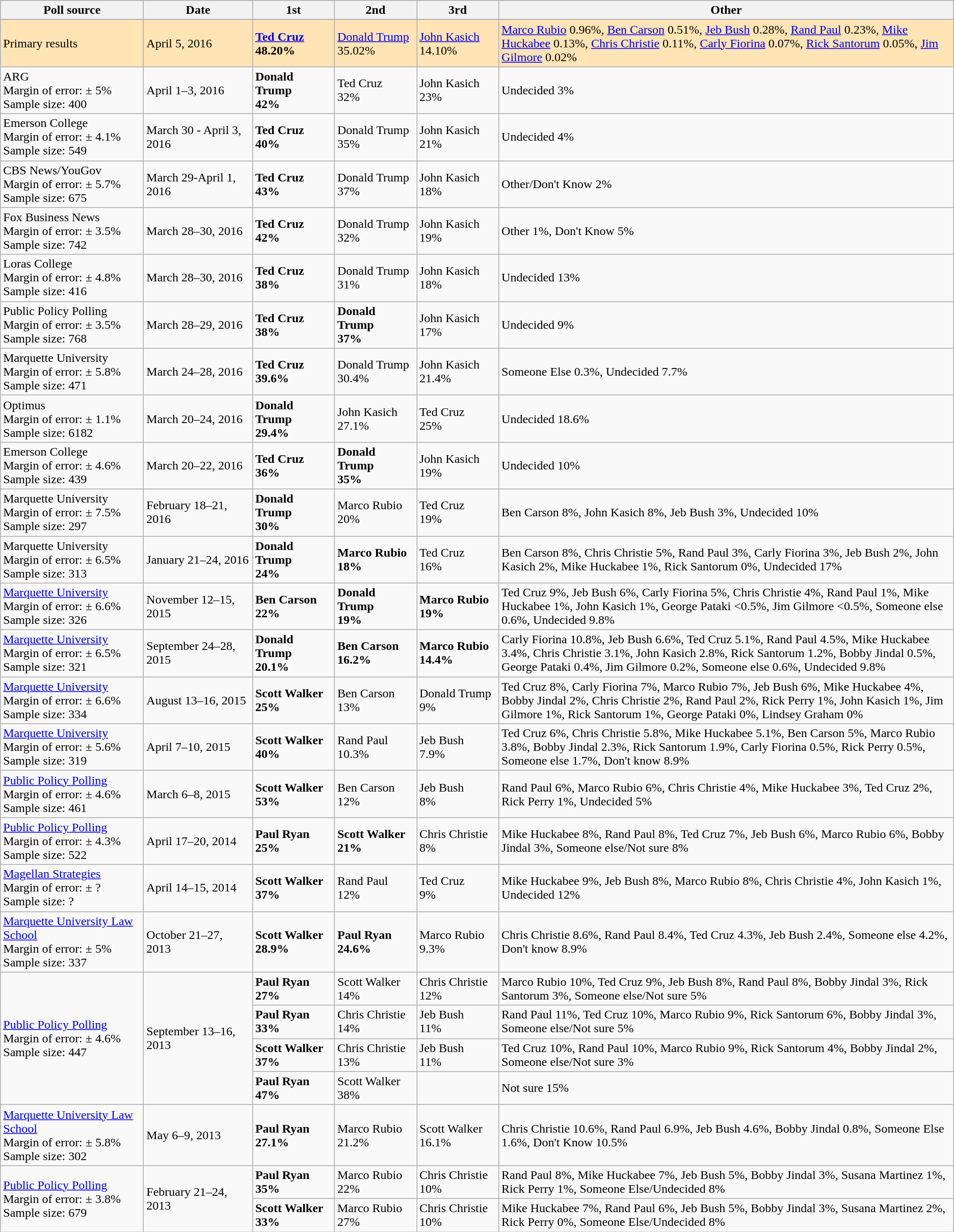<table class="wikitable">
<tr>
<th style="width:180px;">Poll source</th>
<th style="width:135px;">Date</th>
<th style="width:100px;">1st</th>
<th style="width:100px;">2nd</th>
<th style="width:100px;">3rd</th>
<th>Other</th>
</tr>
<tr>
</tr>
<tr style="background:Moccasin;">
<td>Primary results</td>
<td>April 5, 2016</td>
<td><strong><a href='#'>Ted Cruz</a><br>48.20%</strong></td>
<td><a href='#'>Donald Trump</a><br>35.02%</td>
<td><a href='#'>John Kasich</a><br>14.10%</td>
<td><a href='#'>Marco Rubio</a> 0.96%, <a href='#'>Ben Carson</a> 0.51%, <a href='#'>Jeb Bush</a> 0.28%, <a href='#'>Rand Paul</a> 0.23%, <a href='#'>Mike Huckabee</a> 0.13%, <a href='#'>Chris Christie</a> 0.11%, <a href='#'>Carly Fiorina</a> 0.07%, <a href='#'>Rick Santorum</a> 0.05%, <a href='#'>Jim Gilmore</a> 0.02%</td>
</tr>
<tr>
<td>ARG<br>Margin of error: ± 5%
Sample size: 400</td>
<td>April 1–3, 2016</td>
<td><strong>Donald Trump<br>42%</strong></td>
<td>Ted Cruz<br>32%</td>
<td>John Kasich 23%</td>
<td>Undecided 3%</td>
</tr>
<tr>
<td>Emerson College<br>Margin of error: ± 4.1%
Sample size: 549</td>
<td>March 30 - April 3, 2016</td>
<td><strong>Ted Cruz<br>40%</strong></td>
<td>Donald Trump<br>35%</td>
<td>John Kasich<br>21%</td>
<td>Undecided 4%</td>
</tr>
<tr>
<td>CBS News/YouGov<br>Margin of error: ± 5.7%
Sample size: 675</td>
<td>March 29-April 1, 2016</td>
<td><strong>Ted Cruz<br>43%</strong></td>
<td>Donald Trump<br>37%</td>
<td>John Kasich<br>18%</td>
<td>Other/Don't Know 2%</td>
</tr>
<tr>
<td>Fox Business News<br>Margin of error: ± 3.5%
Sample size: 742</td>
<td>March 28–30, 2016</td>
<td><strong>Ted Cruz<br>42%</strong></td>
<td>Donald Trump<br>32%</td>
<td>John Kasich<br>19%</td>
<td>Other 1%, Don't Know 5%</td>
</tr>
<tr>
<td>Loras College<br>Margin of error: ± 4.8%
Sample size: 416</td>
<td>March 28–30, 2016</td>
<td><strong>Ted Cruz<br>38%</strong></td>
<td>Donald Trump<br>31%</td>
<td>John Kasich<br>18%</td>
<td>Undecided 13%</td>
</tr>
<tr>
<td>Public Policy Polling<br>Margin of error: ± 3.5%
Sample size: 768</td>
<td>March 28–29, 2016</td>
<td><strong>Ted Cruz<br>38%</strong></td>
<td><strong>Donald Trump<br>37%</strong></td>
<td>John Kasich<br>17%</td>
<td>Undecided 9%</td>
</tr>
<tr>
<td>Marquette University<br>Margin of error: ± 5.8%
Sample size: 471</td>
<td>March 24–28, 2016</td>
<td><strong>Ted Cruz<br>39.6%</strong></td>
<td>Donald Trump<br>30.4%</td>
<td>John Kasich<br>21.4%</td>
<td>Someone Else 0.3%, Undecided 7.7%</td>
</tr>
<tr>
<td>Optimus<br>Margin of error: ± 1.1%
Sample size: 6182</td>
<td>March 20–24, 2016</td>
<td><strong>Donald Trump<br>29.4%</strong></td>
<td>John Kasich<br>27.1%</td>
<td>Ted Cruz<br>25%</td>
<td>Undecided 18.6%</td>
</tr>
<tr>
<td>Emerson College<br>Margin of error: ± 4.6%
Sample size: 439</td>
<td>March 20–22, 2016</td>
<td><strong>Ted Cruz<br>36%</strong></td>
<td><strong>Donald Trump<br>35%</strong></td>
<td>John Kasich<br>19%</td>
<td>Undecided 10%</td>
</tr>
<tr>
<td>Marquette University<br>Margin of error: ± 7.5%
Sample size: 297</td>
<td>February 18–21, 2016</td>
<td><strong>Donald Trump<br>30%</strong></td>
<td>Marco Rubio<br>20%</td>
<td>Ted Cruz<br>19%</td>
<td>Ben Carson 8%, John Kasich 8%, Jeb Bush 3%, Undecided 10%</td>
</tr>
<tr>
<td>Marquette University<br>Margin of error: ± 6.5%
Sample size: 313</td>
<td>January 21–24, 2016</td>
<td><strong>Donald Trump<br>24%</strong></td>
<td><strong>Marco Rubio<br>18%</strong></td>
<td>Ted Cruz<br>16%</td>
<td>Ben Carson 8%, Chris Christie 5%, Rand Paul 3%, Carly Fiorina 3%, Jeb Bush 2%, John Kasich 2%, Mike Huckabee 1%, Rick Santorum 0%, Undecided 17%</td>
</tr>
<tr>
<td><a href='#'>Marquette University</a><br>Margin of error: ± 6.6%
<br>Sample size: 326</td>
<td>November 12–15, 2015</td>
<td><strong>Ben Carson<br>22%</strong></td>
<td><strong>Donald Trump<br>19%</strong></td>
<td><strong>Marco Rubio<br>19%</strong></td>
<td>Ted Cruz 9%, Jeb Bush 6%, Carly Fiorina 5%, Chris Christie 4%, Rand Paul 1%, Mike Huckabee 1%, John Kasich 1%,  George Pataki <0.5%, Jim Gilmore <0.5%, Someone else 0.6%, Undecided 9.8%</td>
</tr>
<tr>
<td><a href='#'>Marquette University</a><br>Margin of error: ± 6.5%
<br>Sample size: 321</td>
<td>September 24–28, 2015</td>
<td><strong>Donald Trump<br>20.1%</strong></td>
<td><strong>Ben Carson<br>16.2%</strong></td>
<td><strong>Marco Rubio<br>14.4%</strong></td>
<td>Carly Fiorina 10.8%, Jeb Bush 6.6%, Ted Cruz 5.1%, Rand Paul 4.5%, Mike Huckabee 3.4%, Chris Christie 3.1%, John Kasich 2.8%, Rick Santorum 1.2%, Bobby Jindal 0.5%, George Pataki 0.4%, Jim Gilmore 0.2%, Someone else 0.6%, Undecided 9.8%</td>
</tr>
<tr>
<td><a href='#'>Marquette University</a><br>Margin of error: ± 6.6%
<br>Sample size: 334</td>
<td>August 13–16, 2015</td>
<td><strong>Scott Walker<br>25%</strong></td>
<td>Ben Carson<br>13%</td>
<td>Donald Trump<br>9%</td>
<td>Ted Cruz 8%, Carly Fiorina  7%, Marco Rubio 7%, Jeb Bush 6%, Mike Huckabee 4%, Bobby Jindal 2%, Chris Christie 2%, Rand Paul 2%, Rick Perry 1%, John Kasich 1%, Jim Gilmore 1%, Rick Santorum 1%, George Pataki 0%, Lindsey Graham 0%</td>
</tr>
<tr>
<td><a href='#'>Marquette University</a><br>Margin of error: ± 5.6%
<br>Sample size: 319</td>
<td>April 7–10, 2015</td>
<td><strong>Scott Walker<br>40%</strong></td>
<td>Rand Paul<br>10.3%</td>
<td>Jeb Bush<br>7.9%</td>
<td>Ted Cruz 6%, Chris Christie 5.8%, Mike Huckabee 5.1%, Ben Carson 5%, Marco Rubio 3.8%, Bobby Jindal 2.3%, Rick Santorum 1.9%, Carly Fiorina 0.5%, Rick Perry 0.5%, Someone else 1.7%, Don't know 8.9%</td>
</tr>
<tr>
<td><a href='#'>Public Policy Polling</a><br>Margin of error: ± 4.6%
<br>Sample size: 461</td>
<td>March 6–8, 2015</td>
<td><strong>Scott Walker<br>53%</strong></td>
<td>Ben Carson<br>12%</td>
<td>Jeb Bush<br>8%</td>
<td>Rand Paul 6%, Marco Rubio 6%, Chris Christie 4%, Mike Huckabee 3%, Ted Cruz 2%, Rick Perry 1%, Undecided 5%</td>
</tr>
<tr>
<td><a href='#'>Public Policy Polling</a><br>Margin of error: ± 4.3%
<br>Sample size: 522</td>
<td>April 17–20, 2014</td>
<td><strong>Paul Ryan<br>25%</strong></td>
<td><strong>Scott Walker<br>21%</strong></td>
<td>Chris Christie<br>8%</td>
<td>Mike Huckabee 8%, Rand Paul 8%, Ted Cruz 7%, Jeb Bush 6%, Marco Rubio 6%, Bobby Jindal 3%, Someone else/Not sure 8%</td>
</tr>
<tr>
<td><a href='#'>Magellan Strategies</a><br>Margin of error: ± ?
<br>Sample size: ?</td>
<td>April 14–15, 2014</td>
<td><strong>Scott Walker<br>37%</strong></td>
<td>Rand Paul<br>12%</td>
<td>Ted Cruz<br>9%</td>
<td>Mike Huckabee 9%, Jeb Bush 8%, Marco Rubio 8%, Chris Christie 4%, John Kasich 1%, Undecided 12%</td>
</tr>
<tr>
<td><a href='#'>Marquette University Law School</a><br>Margin of error: ± 5%
<br>Sample size: 337</td>
<td>October 21–27, 2013</td>
<td><strong>Scott Walker<br>28.9%</strong></td>
<td><strong>Paul Ryan<br>24.6%</strong></td>
<td>Marco Rubio<br>9.3%</td>
<td>Chris Christie 8.6%, Rand Paul 8.4%, Ted Cruz 4.3%, Jeb Bush 2.4%, Someone else 4.2%, Don't know 8.9%</td>
</tr>
<tr>
<td rowspan=4><a href='#'>Public Policy Polling</a><br>Margin of error: ± 4.6%
<br>Sample size: 447</td>
<td rowspan=4>September 13–16, 2013</td>
<td><strong>Paul Ryan<br>27%</strong></td>
<td>Scott Walker<br>14%</td>
<td>Chris Christie<br>12%</td>
<td>Marco Rubio 10%, Ted Cruz 9%, Jeb Bush 8%, Rand Paul 8%, Bobby Jindal 3%, Rick Santorum 3%, Someone else/Not sure 5%</td>
</tr>
<tr>
<td><strong>Paul Ryan<br>33%</strong></td>
<td>Chris Christie<br>14%</td>
<td>Jeb Bush<br>11%</td>
<td>Rand Paul 11%, Ted Cruz 10%, Marco Rubio 9%, Rick Santorum 6%, Bobby Jindal 3%, Someone else/Not sure 5%</td>
</tr>
<tr>
<td><strong>Scott Walker<br>37%</strong></td>
<td>Chris Christie<br>13%</td>
<td>Jeb Bush<br>11%</td>
<td>Ted Cruz 10%, Rand Paul 10%, Marco Rubio 9%, Rick Santorum 4%, Bobby Jindal 2%, Someone else/Not sure 3%</td>
</tr>
<tr>
<td><strong>Paul Ryan<br>47%</strong></td>
<td>Scott Walker<br>38%</td>
<td></td>
<td>Not sure 15%</td>
</tr>
<tr>
<td><a href='#'>Marquette University Law School</a><br>Margin of error: ± 5.8%
<br>Sample size: 302</td>
<td>May 6–9, 2013</td>
<td><strong>Paul Ryan<br>27.1%</strong></td>
<td>Marco Rubio<br>21.2%</td>
<td>Scott Walker<br>16.1%</td>
<td>Chris Christie 10.6%, Rand Paul 6.9%, Jeb Bush 4.6%, Bobby Jindal 0.8%, Someone Else 1.6%, Don't Know 10.5%</td>
</tr>
<tr>
<td rowspan=2><a href='#'>Public Policy Polling</a><br>Margin of error: ± 3.8%
<br>Sample size: 679</td>
<td rowspan=2>February 21–24, 2013</td>
<td><strong>Paul Ryan<br>35%</strong></td>
<td>Marco Rubio<br>22%</td>
<td>Chris Christie<br>10%</td>
<td>Rand Paul 8%, Mike Huckabee 7%, Jeb Bush 5%, Bobby Jindal 3%, Susana Martinez 1%, Rick Perry 1%, Someone Else/Undecided 8%</td>
</tr>
<tr>
<td><strong>Scott Walker<br>33%</strong></td>
<td>Marco Rubio<br>27%</td>
<td>Chris Christie<br>10%</td>
<td>Mike Huckabee 7%, Rand Paul 6%, Jeb Bush 5%, Bobby Jindal 3%, Susana Martinez 2%, Rick Perry 0%, Someone Else/Undecided 8%</td>
</tr>
</table>
